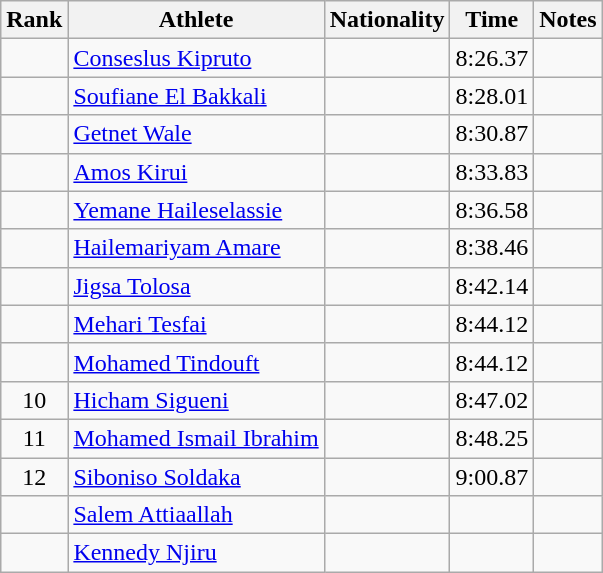<table class="wikitable sortable" style="text-align:center">
<tr>
<th>Rank</th>
<th>Athlete</th>
<th>Nationality</th>
<th>Time</th>
<th>Notes</th>
</tr>
<tr>
<td></td>
<td align="left"><a href='#'>Conseslus Kipruto</a></td>
<td align=left></td>
<td>8:26.37</td>
<td></td>
</tr>
<tr>
<td></td>
<td align="left"><a href='#'>Soufiane El Bakkali</a></td>
<td align=left></td>
<td>8:28.01</td>
<td></td>
</tr>
<tr>
<td></td>
<td align="left"><a href='#'>Getnet Wale</a></td>
<td align=left></td>
<td>8:30.87</td>
<td></td>
</tr>
<tr>
<td></td>
<td align="left"><a href='#'>Amos Kirui</a></td>
<td align=left></td>
<td>8:33.83</td>
<td></td>
</tr>
<tr>
<td></td>
<td align="left"><a href='#'>Yemane Haileselassie</a></td>
<td align=left></td>
<td>8:36.58</td>
<td></td>
</tr>
<tr>
<td></td>
<td align="left"><a href='#'>Hailemariyam Amare</a></td>
<td align=left></td>
<td>8:38.46</td>
<td></td>
</tr>
<tr>
<td></td>
<td align="left"><a href='#'>Jigsa Tolosa</a></td>
<td align=left></td>
<td>8:42.14</td>
<td></td>
</tr>
<tr>
<td></td>
<td align="left"><a href='#'>Mehari Tesfai</a></td>
<td align=left></td>
<td>8:44.12</td>
<td></td>
</tr>
<tr>
<td></td>
<td align="left"><a href='#'>Mohamed Tindouft</a></td>
<td align=left></td>
<td>8:44.12</td>
<td></td>
</tr>
<tr>
<td>10</td>
<td align="left"><a href='#'>Hicham Sigueni</a></td>
<td align=left></td>
<td>8:47.02</td>
<td></td>
</tr>
<tr>
<td>11</td>
<td align="left"><a href='#'>Mohamed Ismail Ibrahim</a></td>
<td align=left></td>
<td>8:48.25</td>
<td></td>
</tr>
<tr>
<td>12</td>
<td align="left"><a href='#'>Siboniso Soldaka</a></td>
<td align=left></td>
<td>9:00.87</td>
<td></td>
</tr>
<tr>
<td></td>
<td align="left"><a href='#'>Salem Attiaallah</a></td>
<td align=left></td>
<td></td>
<td></td>
</tr>
<tr>
<td></td>
<td align="left"><a href='#'>Kennedy Njiru</a></td>
<td align=left></td>
<td></td>
<td></td>
</tr>
</table>
